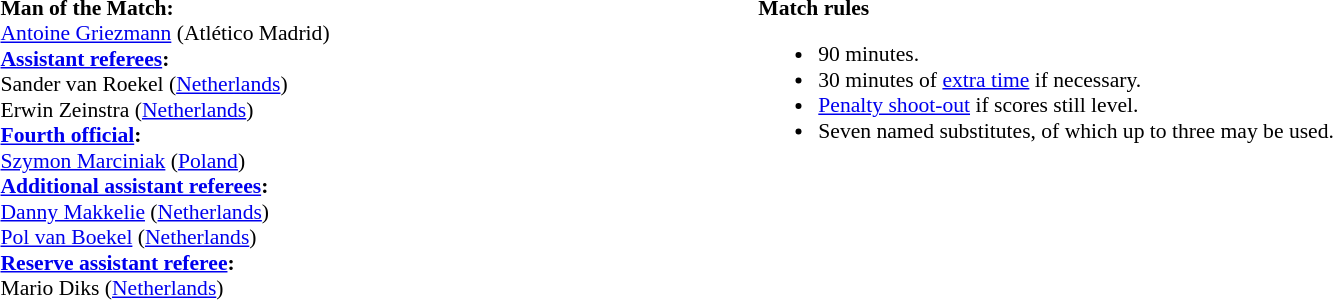<table width=100% style="font-size:90%">
<tr>
<td><br><strong>Man of the Match:</strong>
<br><a href='#'>Antoine Griezmann</a> (Atlético Madrid)<br><strong><a href='#'>Assistant referees</a>:</strong>
<br>Sander van Roekel (<a href='#'>Netherlands</a>)
<br>Erwin Zeinstra (<a href='#'>Netherlands</a>)
<br><strong><a href='#'>Fourth official</a>:</strong>
<br><a href='#'>Szymon Marciniak</a> (<a href='#'>Poland</a>)
<br><strong><a href='#'>Additional assistant referees</a>:</strong>
<br><a href='#'>Danny Makkelie</a> (<a href='#'>Netherlands</a>)
<br><a href='#'>Pol van Boekel</a> (<a href='#'>Netherlands</a>)
<br><strong><a href='#'>Reserve assistant referee</a>:</strong>
<br>Mario Diks (<a href='#'>Netherlands</a>)</td>
<td style="width:60%; vertical-align:top;"><br><strong>Match rules</strong><ul><li>90 minutes.</li><li>30 minutes of <a href='#'>extra time</a> if necessary.</li><li><a href='#'>Penalty shoot-out</a> if scores still level.</li><li>Seven named substitutes, of which up to three may be used.</li></ul></td>
</tr>
</table>
